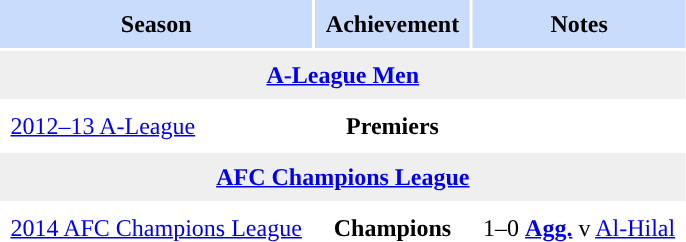<table class="toccolours" border="0" cellpadding="7" cellspacing="2" style="float:left; margin:0.5em;">
<tr style="background:#cadcfb;">
<th>Season</th>
<th>Achievement</th>
<th>Notes</th>
</tr>
<tr>
<th colspan="4" style="background:#efefef;"><a href='#'>A-League Men</a></th>
</tr>
<tr>
<td style="text-align:left;"><a href='#'>2012–13 A-League</a></td>
<td style="text-align:center;"><strong>Premiers</strong></td>
<td style="text-align:center"></td>
</tr>
<tr>
<th colspan="4" style="background:#efefef;"><a href='#'>AFC Champions League</a></th>
</tr>
<tr>
<td style="text-align:left;"><a href='#'>2014 AFC Champions League</a></td>
<td style="text-align:center;"><strong>Champions</strong></td>
<td style="text-align:left;">1–0 <strong><a href='#'>Agg.</a></strong> v <a href='#'>Al-Hilal</a> </td>
</tr>
</table>
